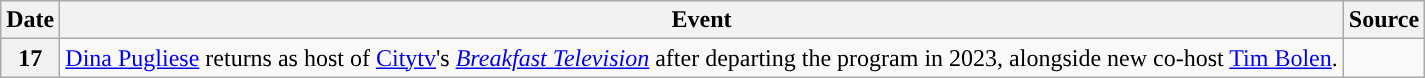<table class="wikitable">
<tr>
<th>Date</th>
<th>Event</th>
<th>Source</th>
</tr>
<tr>
<th>17</th>
<td><a href='#'>Dina Pugliese</a> returns as host of <a href='#'>Citytv</a>'s <em><a href='#'>Breakfast Television</a></em> after departing the program in 2023, alongside new co-host <a href='#'>Tim Bolen</a>.</td>
<td></td>
</tr>
</table>
